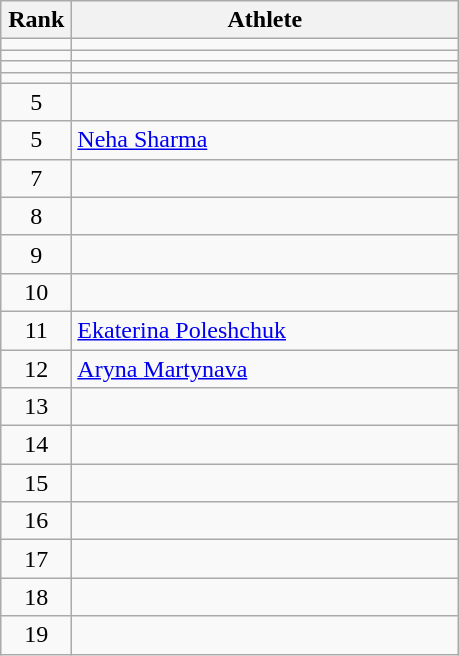<table class="wikitable" style="text-align: center;">
<tr>
<th width=40>Rank</th>
<th width=250>Athlete</th>
</tr>
<tr>
<td></td>
<td align="left"></td>
</tr>
<tr>
<td></td>
<td align="left"></td>
</tr>
<tr>
<td></td>
<td align="left"></td>
</tr>
<tr>
<td></td>
<td align="left"></td>
</tr>
<tr>
<td>5</td>
<td align="left"></td>
</tr>
<tr>
<td>5</td>
<td align="left"> <a href='#'>Neha Sharma</a> </td>
</tr>
<tr>
<td>7</td>
<td align="left"></td>
</tr>
<tr>
<td>8</td>
<td align="left"></td>
</tr>
<tr>
<td>9</td>
<td align="left"></td>
</tr>
<tr>
<td>10</td>
<td align="left"></td>
</tr>
<tr>
<td>11</td>
<td align="left"> <a href='#'>Ekaterina Poleshchuk</a> </td>
</tr>
<tr>
<td>12</td>
<td align="left"> <a href='#'>Aryna Martynava</a> </td>
</tr>
<tr>
<td>13</td>
<td align="left"></td>
</tr>
<tr>
<td>14</td>
<td align="left"></td>
</tr>
<tr>
<td>15</td>
<td align="left"></td>
</tr>
<tr>
<td>16</td>
<td align="left"></td>
</tr>
<tr>
<td>17</td>
<td align="left"></td>
</tr>
<tr>
<td>18</td>
<td align="left"></td>
</tr>
<tr>
<td>19</td>
<td align="left"></td>
</tr>
</table>
